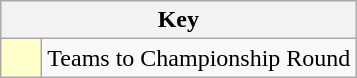<table class="wikitable" style="text-align: center;">
<tr>
<th colspan=2>Key</th>
</tr>
<tr>
<td style="background:#ffffcc; width:20px;"></td>
<td align=left>Teams to Championship Round</td>
</tr>
</table>
